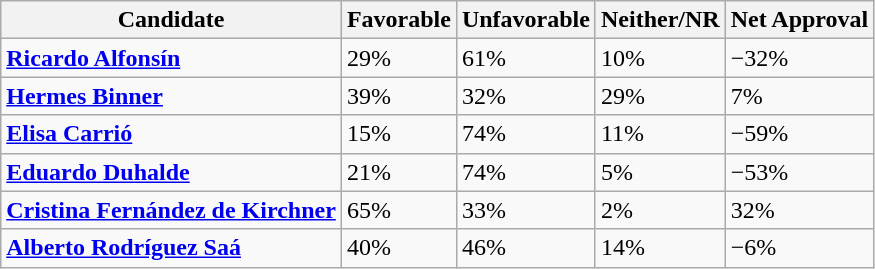<table class="wikitable sortable">
<tr>
<th>Candidate</th>
<th>Favorable</th>
<th>Unfavorable</th>
<th>Neither/NR</th>
<th>Net Approval</th>
</tr>
<tr>
<td><strong><a href='#'>Ricardo Alfonsín</a></strong></td>
<td>29%</td>
<td>61%</td>
<td>10%</td>
<td>−32%</td>
</tr>
<tr>
<td><strong><a href='#'>Hermes Binner</a></strong></td>
<td>39%</td>
<td>32%</td>
<td>29%</td>
<td>7%</td>
</tr>
<tr>
<td><strong><a href='#'>Elisa Carrió</a></strong></td>
<td>15%</td>
<td>74%</td>
<td>11%</td>
<td>−59%</td>
</tr>
<tr>
<td><strong><a href='#'>Eduardo Duhalde</a></strong></td>
<td>21%</td>
<td>74%</td>
<td>5%</td>
<td>−53%</td>
</tr>
<tr>
<td><strong><a href='#'>Cristina Fernández de Kirchner</a></strong></td>
<td>65%</td>
<td>33%</td>
<td>2%</td>
<td>32%</td>
</tr>
<tr>
<td><strong><a href='#'>Alberto Rodríguez Saá</a></strong></td>
<td>40%</td>
<td>46%</td>
<td>14%</td>
<td>−6%</td>
</tr>
</table>
